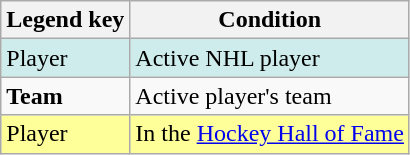<table class="wikitable">
<tr>
<th>Legend key</th>
<th>Condition</th>
</tr>
<tr style="background:#CFECEC">
<td>Player</td>
<td>Active NHL player</td>
</tr>
<tr>
<td><strong>Team</strong></td>
<td>Active player's team</td>
</tr>
<tr style="background:#FFFF99">
<td>Player</td>
<td>In the <a href='#'>Hockey Hall of Fame</a></td>
</tr>
</table>
